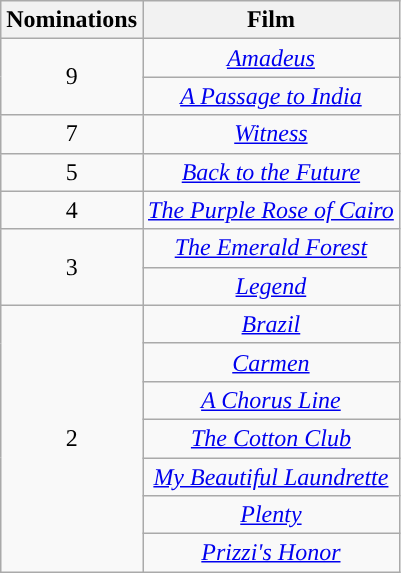<table class="wikitable" style="text-align:center;">
<tr>
<th style="background:">Nominations</th>
<th style="background:">Film</th>
</tr>
<tr>
<td rowspan="2">9</td>
<td><em><a href='#'>Amadeus</a></em></td>
</tr>
<tr>
<td><em><a href='#'>A Passage to India</a></em></td>
</tr>
<tr>
<td>7</td>
<td><em><a href='#'>Witness</a></em></td>
</tr>
<tr>
<td>5</td>
<td><em><a href='#'>Back to the Future</a></em></td>
</tr>
<tr>
<td>4</td>
<td><em><a href='#'>The Purple Rose of Cairo</a></em></td>
</tr>
<tr>
<td rowspan="2">3</td>
<td><em><a href='#'>The Emerald Forest</a></em></td>
</tr>
<tr>
<td><em><a href='#'>Legend</a></em></td>
</tr>
<tr>
<td rowspan="7">2</td>
<td><em><a href='#'>Brazil</a></em></td>
</tr>
<tr>
<td><em><a href='#'>Carmen</a></em></td>
</tr>
<tr>
<td><em><a href='#'>A Chorus Line</a></em></td>
</tr>
<tr>
<td><em><a href='#'>The Cotton Club</a></em></td>
</tr>
<tr>
<td><em><a href='#'>My Beautiful Laundrette</a></em></td>
</tr>
<tr>
<td><em><a href='#'>Plenty</a></em></td>
</tr>
<tr>
<td><em><a href='#'>Prizzi's Honor</a></em></td>
</tr>
</table>
